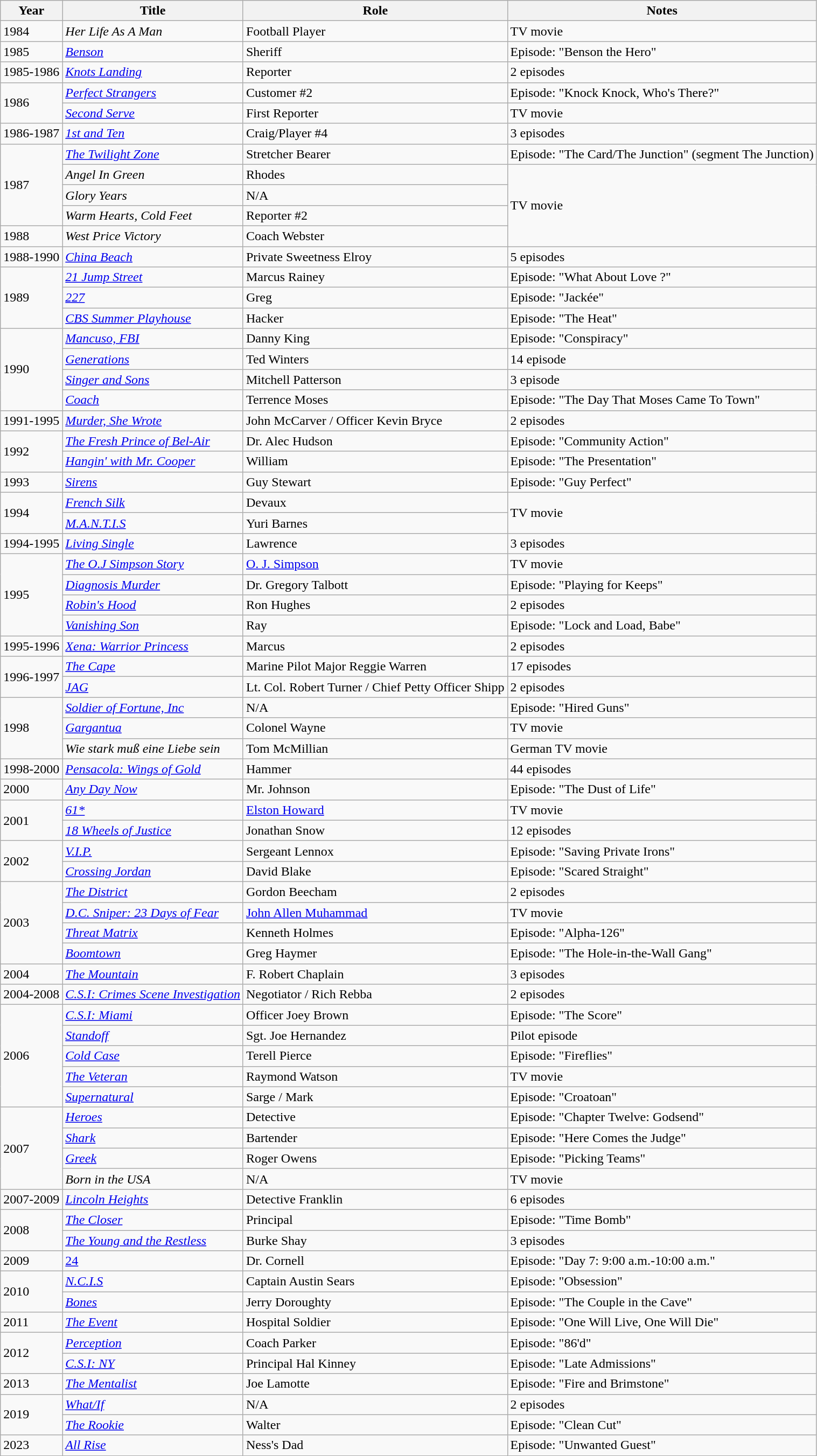<table class="wikitable sortable">
<tr>
<th>Year</th>
<th>Title</th>
<th>Role</th>
<th class="unsortable">Notes</th>
</tr>
<tr>
<td>1984</td>
<td><em>Her Life As A Man</em></td>
<td>Football Player</td>
<td>TV movie</td>
</tr>
<tr>
<td>1985</td>
<td><em><a href='#'>Benson</a></em></td>
<td>Sheriff</td>
<td>Episode: "Benson the Hero"</td>
</tr>
<tr>
<td>1985-1986</td>
<td><em><a href='#'>Knots Landing</a></em></td>
<td>Reporter</td>
<td>2 episodes</td>
</tr>
<tr>
<td rowspan="2">1986</td>
<td><em><a href='#'>Perfect Strangers</a></em></td>
<td>Customer #2</td>
<td>Episode: "Knock Knock, Who's There?"</td>
</tr>
<tr>
<td><em><a href='#'>Second Serve</a></em></td>
<td>First Reporter</td>
<td>TV movie</td>
</tr>
<tr>
<td>1986-1987</td>
<td><a href='#'><em>1st and Ten</em></a></td>
<td>Craig/Player #4</td>
<td>3 episodes</td>
</tr>
<tr>
<td rowspan="4">1987</td>
<td><em><a href='#'>The Twilight Zone</a></em></td>
<td>Stretcher Bearer</td>
<td>Episode: "The Card/The Junction" (segment The Junction)</td>
</tr>
<tr>
<td><em>Angel In Green</em></td>
<td>Rhodes</td>
<td rowspan="4">TV movie</td>
</tr>
<tr>
<td><em>Glory Years</em></td>
<td>N/A</td>
</tr>
<tr>
<td><em>Warm Hearts, Cold Feet</em></td>
<td>Reporter #2</td>
</tr>
<tr>
<td>1988</td>
<td><em>West Price Victory</em></td>
<td>Coach Webster</td>
</tr>
<tr>
<td>1988-1990</td>
<td><em><a href='#'>China Beach</a></em></td>
<td>Private Sweetness Elroy</td>
<td>5 episodes</td>
</tr>
<tr>
<td rowspan="3">1989</td>
<td><em><a href='#'>21 Jump Street</a></em></td>
<td>Marcus Rainey</td>
<td>Episode: "What About Love ?"</td>
</tr>
<tr>
<td><em><a href='#'>227</a></em></td>
<td>Greg</td>
<td>Episode: "Jackée"</td>
</tr>
<tr>
<td><em><a href='#'>CBS Summer Playhouse</a></em></td>
<td>Hacker</td>
<td>Episode: "The Heat"</td>
</tr>
<tr>
<td rowspan="4">1990</td>
<td><em><a href='#'>Mancuso, FBI</a></em></td>
<td>Danny King</td>
<td>Episode: "Conspiracy"</td>
</tr>
<tr>
<td><em><a href='#'>Generations</a></em></td>
<td>Ted Winters</td>
<td>14 episode</td>
</tr>
<tr>
<td><a href='#'><em>Singer and Sons</em></a></td>
<td>Mitchell Patterson</td>
<td>3 episode</td>
</tr>
<tr>
<td><em><a href='#'>Coach</a></em></td>
<td>Terrence Moses</td>
<td>Episode: "The Day That Moses Came To Town"</td>
</tr>
<tr>
<td>1991-1995</td>
<td><em><a href='#'>Murder, She Wrote</a></em></td>
<td>John McCarver / Officer Kevin Bryce</td>
<td>2 episodes</td>
</tr>
<tr>
<td rowspan="2">1992</td>
<td><em><a href='#'>The Fresh Prince of Bel-Air</a></em></td>
<td>Dr. Alec Hudson</td>
<td>Episode: "Community Action"</td>
</tr>
<tr>
<td><em><a href='#'>Hangin' with Mr. Cooper</a></em></td>
<td>William</td>
<td>Episode: "The Presentation"</td>
</tr>
<tr>
<td>1993</td>
<td><em><a href='#'>Sirens</a></em></td>
<td>Guy Stewart</td>
<td>Episode: "Guy Perfect"</td>
</tr>
<tr>
<td rowspan="2">1994</td>
<td><em><a href='#'>French Silk</a></em></td>
<td>Devaux</td>
<td rowspan="2">TV movie</td>
</tr>
<tr>
<td><em><a href='#'>M.A.N.T.I.S</a></em></td>
<td>Yuri Barnes</td>
</tr>
<tr>
<td>1994-1995</td>
<td><em><a href='#'>Living Single</a></em></td>
<td>Lawrence</td>
<td>3 episodes</td>
</tr>
<tr>
<td rowspan="4">1995</td>
<td><em><a href='#'>The O.J Simpson Story</a></em></td>
<td><a href='#'>O. J. Simpson</a></td>
<td>TV movie</td>
</tr>
<tr>
<td><a href='#'><em>Diagnosis Murder</em></a></td>
<td>Dr. Gregory Talbott</td>
<td>Episode: "Playing for Keeps"</td>
</tr>
<tr>
<td><em><a href='#'>Robin's Hood</a></em></td>
<td>Ron Hughes</td>
<td>2 episodes</td>
</tr>
<tr>
<td><em><a href='#'>Vanishing Son</a></em></td>
<td>Ray</td>
<td>Episode: "Lock and Load, Babe"</td>
</tr>
<tr>
<td>1995-1996</td>
<td><em><a href='#'>Xena: Warrior Princess</a></em></td>
<td>Marcus</td>
<td>2 episodes</td>
</tr>
<tr>
<td rowspan="2">1996-1997</td>
<td><em><a href='#'>The Cape</a></em></td>
<td>Marine Pilot Major Reggie Warren</td>
<td>17 episodes</td>
</tr>
<tr>
<td><a href='#'><em>JAG</em></a></td>
<td>Lt. Col. Robert Turner / Chief Petty Officer Shipp</td>
<td>2 episodes</td>
</tr>
<tr>
<td rowspan="3">1998</td>
<td><a href='#'><em>Soldier of Fortune, Inc</em></a></td>
<td>N/A</td>
<td>Episode: "Hired Guns"</td>
</tr>
<tr>
<td><em><a href='#'>Gargantua</a></em></td>
<td>Colonel Wayne</td>
<td>TV movie</td>
</tr>
<tr>
<td><em>Wie stark muß eine Liebe sein</em></td>
<td>Tom McMillian</td>
<td>German TV movie</td>
</tr>
<tr>
<td>1998-2000</td>
<td><em><a href='#'>Pensacola: Wings of Gold</a></em></td>
<td>Hammer</td>
<td>44 episodes</td>
</tr>
<tr>
<td>2000</td>
<td><em><a href='#'>Any Day Now</a></em></td>
<td>Mr. Johnson</td>
<td>Episode: "The Dust of Life"</td>
</tr>
<tr>
<td rowspan="2">2001</td>
<td><em><a href='#'>61*</a></em></td>
<td><a href='#'>Elston Howard</a></td>
<td>TV movie</td>
</tr>
<tr>
<td><em><a href='#'>18 Wheels of Justice</a></em></td>
<td>Jonathan Snow</td>
<td>12 episodes</td>
</tr>
<tr>
<td rowspan="2">2002</td>
<td><em><a href='#'>V.I.P.</a></em></td>
<td>Sergeant Lennox</td>
<td>Episode: "Saving Private Irons"</td>
</tr>
<tr>
<td><em><a href='#'>Crossing Jordan</a></em></td>
<td>David Blake</td>
<td>Episode: "Scared Straight"</td>
</tr>
<tr>
<td rowspan="4">2003</td>
<td><em><a href='#'>The District</a></em></td>
<td>Gordon Beecham</td>
<td>2 episodes</td>
</tr>
<tr>
<td><em><a href='#'>D.C. Sniper: 23 Days of Fear</a></em></td>
<td><a href='#'>John Allen Muhammad</a></td>
<td>TV movie</td>
</tr>
<tr>
<td><em><a href='#'>Threat Matrix</a></em></td>
<td>Kenneth Holmes</td>
<td>Episode: "Alpha-126"</td>
</tr>
<tr>
<td><a href='#'><em>Boomtown</em></a></td>
<td>Greg Haymer</td>
<td>Episode: "The Hole-in-the-Wall Gang"</td>
</tr>
<tr>
<td>2004</td>
<td><em><a href='#'>The Mountain</a></em></td>
<td>F. Robert Chaplain</td>
<td>3 episodes</td>
</tr>
<tr>
<td>2004-2008</td>
<td><em><a href='#'>C.S.I: Crimes Scene Investigation</a></em></td>
<td>Negotiator / Rich Rebba</td>
<td>2 episodes</td>
</tr>
<tr>
<td rowspan="5">2006</td>
<td><a href='#'><em>C.S.I: Miami</em></a></td>
<td>Officer Joey Brown</td>
<td>Episode: "The Score"</td>
</tr>
<tr>
<td><em><a href='#'>Standoff</a></em></td>
<td>Sgt. Joe Hernandez</td>
<td>Pilot episode</td>
</tr>
<tr>
<td><em><a href='#'>Cold Case</a></em></td>
<td>Terell Pierce</td>
<td>Episode: "Fireflies"</td>
</tr>
<tr>
<td><em><a href='#'>The Veteran</a></em></td>
<td>Raymond Watson</td>
<td>TV movie</td>
</tr>
<tr>
<td><em><a href='#'>Supernatural</a></em></td>
<td>Sarge / Mark</td>
<td>Episode: "Croatoan"</td>
</tr>
<tr>
<td rowspan="4">2007</td>
<td><em><a href='#'>Heroes</a></em></td>
<td>Detective</td>
<td>Episode: "Chapter Twelve: Godsend"</td>
</tr>
<tr>
<td><em><a href='#'>Shark</a></em></td>
<td>Bartender</td>
<td>Episode: "Here Comes the Judge"</td>
</tr>
<tr>
<td><em><a href='#'>Greek</a></em></td>
<td>Roger Owens</td>
<td>Episode: "Picking Teams"</td>
</tr>
<tr>
<td><em>Born in the USA</em></td>
<td>N/A</td>
<td>TV movie</td>
</tr>
<tr>
<td>2007-2009</td>
<td><em><a href='#'>Lincoln Heights</a></em></td>
<td>Detective Franklin</td>
<td>6 episodes</td>
</tr>
<tr>
<td rowspan="2">2008</td>
<td><em><a href='#'>The Closer</a></em></td>
<td>Principal</td>
<td>Episode: "Time Bomb"</td>
</tr>
<tr>
<td><em><a href='#'>The Young and the Restless</a></em></td>
<td>Burke Shay</td>
<td>3 episodes</td>
</tr>
<tr>
<td>2009</td>
<td><a href='#'>24</a></td>
<td>Dr. Cornell</td>
<td>Episode: "Day 7: 9:00 a.m.-10:00 a.m."</td>
</tr>
<tr>
<td rowspan="2">2010</td>
<td><em><a href='#'>N.C.I.S</a></em></td>
<td>Captain Austin Sears</td>
<td>Episode: "Obsession"</td>
</tr>
<tr>
<td><em><a href='#'>Bones</a></em></td>
<td>Jerry Doroughty</td>
<td>Episode: "The Couple in the Cave"</td>
</tr>
<tr>
<td>2011</td>
<td><em><a href='#'>The Event</a></em></td>
<td>Hospital Soldier</td>
<td>Episode: "One Will Live, One Will Die"</td>
</tr>
<tr>
<td rowspan="2">2012</td>
<td><em><a href='#'>Perception</a></em></td>
<td>Coach Parker</td>
<td>Episode: "86'd"</td>
</tr>
<tr>
<td><em><a href='#'>C.S.I: NY</a></em></td>
<td>Principal Hal Kinney</td>
<td>Episode: "Late Admissions"</td>
</tr>
<tr>
<td>2013</td>
<td><em><a href='#'>The Mentalist</a></em></td>
<td>Joe Lamotte</td>
<td>Episode: "Fire and Brimstone"</td>
</tr>
<tr>
<td rowspan="2">2019</td>
<td><em><a href='#'>What/If</a></em></td>
<td>N/A</td>
<td>2 episodes</td>
</tr>
<tr>
<td><em><a href='#'>The Rookie</a></em></td>
<td>Walter</td>
<td>Episode: "Clean Cut"</td>
</tr>
<tr>
<td>2023</td>
<td><em><a href='#'>All Rise</a></em></td>
<td>Ness's Dad</td>
<td>Episode: "Unwanted Guest"</td>
</tr>
</table>
